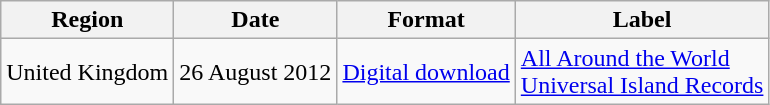<table class=wikitable>
<tr>
<th>Region</th>
<th>Date</th>
<th>Format</th>
<th>Label</th>
</tr>
<tr>
<td>United Kingdom</td>
<td>26 August 2012</td>
<td><a href='#'>Digital download</a></td>
<td><a href='#'>All Around the World</a><br><a href='#'>Universal Island Records</a></td>
</tr>
</table>
